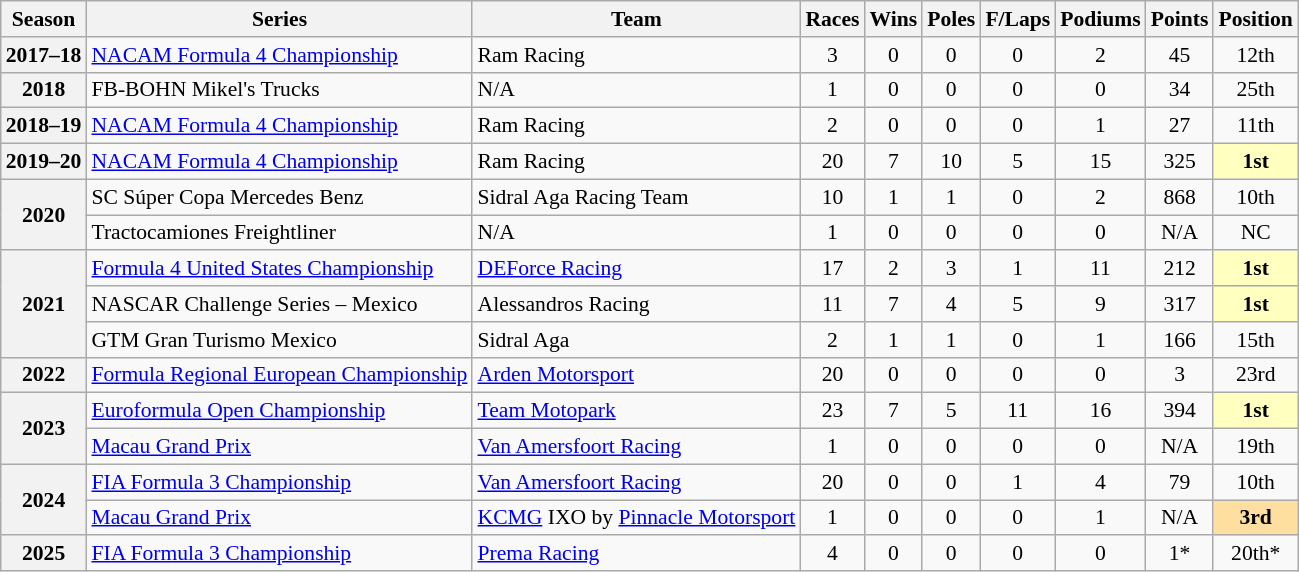<table class="wikitable" style="font-size: 90%; text-align:center">
<tr>
<th>Season</th>
<th>Series</th>
<th>Team</th>
<th>Races</th>
<th>Wins</th>
<th>Poles</th>
<th>F/Laps</th>
<th>Podiums</th>
<th>Points</th>
<th>Position</th>
</tr>
<tr>
<th>2017–18</th>
<td style="text-align:left;"><a href='#'>NACAM Formula 4 Championship</a></td>
<td style="text-align:left;">Ram Racing</td>
<td>3</td>
<td>0</td>
<td>0</td>
<td>0</td>
<td>2</td>
<td>45</td>
<td>12th</td>
</tr>
<tr>
<th>2018</th>
<td style="text-align:left;">FB-BOHN Mikel's Trucks</td>
<td style="text-align:left;">N/A</td>
<td>1</td>
<td>0</td>
<td>0</td>
<td>0</td>
<td>0</td>
<td>34</td>
<td>25th</td>
</tr>
<tr>
<th>2018–19</th>
<td style="text-align:left;"><a href='#'>NACAM Formula 4 Championship</a></td>
<td style="text-align:left;">Ram Racing</td>
<td>2</td>
<td>0</td>
<td>0</td>
<td>0</td>
<td>1</td>
<td>27</td>
<td>11th</td>
</tr>
<tr>
<th>2019–20</th>
<td style="text-align:left;"><a href='#'>NACAM Formula 4 Championship</a></td>
<td style="text-align:left;">Ram Racing</td>
<td>20</td>
<td>7</td>
<td>10</td>
<td>5</td>
<td>15</td>
<td>325</td>
<td style="background:#FFFFBF;"><strong>1st</strong></td>
</tr>
<tr>
<th rowspan="2">2020</th>
<td style="text-align:left;">SC Súper Copa Mercedes Benz</td>
<td style="text-align:left;">Sidral Aga Racing Team</td>
<td>10</td>
<td>1</td>
<td>1</td>
<td>0</td>
<td>2</td>
<td>868</td>
<td>10th</td>
</tr>
<tr>
<td style="text-align:left;">Tractocamiones Freightliner</td>
<td style="text-align:left;">N/A</td>
<td>1</td>
<td>0</td>
<td>0</td>
<td>0</td>
<td>0</td>
<td>N/A</td>
<td>NC</td>
</tr>
<tr>
<th rowspan="3">2021</th>
<td style="text-align:left;"><a href='#'>Formula 4 United States Championship</a></td>
<td style="text-align:left;"><a href='#'>DEForce Racing</a></td>
<td>17</td>
<td>2</td>
<td>3</td>
<td>1</td>
<td>11</td>
<td>212</td>
<td style="background:#FFFFBF;"><strong>1st</strong></td>
</tr>
<tr>
<td style="text-align:left;">NASCAR Challenge Series – Mexico</td>
<td style="text-align:left;">Alessandros Racing</td>
<td>11</td>
<td>7</td>
<td>4</td>
<td>5</td>
<td>9</td>
<td>317</td>
<td style="background:#FFFFBF;"><strong>1st</strong></td>
</tr>
<tr>
<td style="text-align:left;">GTM Gran Turismo Mexico</td>
<td style="text-align:left;">Sidral Aga</td>
<td>2</td>
<td>1</td>
<td>1</td>
<td>0</td>
<td>1</td>
<td>166</td>
<td>15th</td>
</tr>
<tr>
<th>2022</th>
<td style="text-align:left;"><a href='#'>Formula Regional European Championship</a></td>
<td style="text-align:left;"><a href='#'>Arden Motorsport</a></td>
<td>20</td>
<td>0</td>
<td>0</td>
<td>0</td>
<td>0</td>
<td>3</td>
<td>23rd</td>
</tr>
<tr>
<th rowspan="2">2023</th>
<td style="text-align:left;"><a href='#'>Euroformula Open Championship</a></td>
<td style="text-align:left;"><a href='#'>Team Motopark</a></td>
<td>23</td>
<td>7</td>
<td>5</td>
<td>11</td>
<td>16</td>
<td>394</td>
<td style="background:#FFFFBF;"><strong>1st</strong></td>
</tr>
<tr>
<td style="text-align:left;"><a href='#'>Macau Grand Prix</a></td>
<td style="text-align:left;"><a href='#'>Van Amersfoort Racing</a></td>
<td>1</td>
<td>0</td>
<td>0</td>
<td>0</td>
<td>0</td>
<td>N/A</td>
<td>19th</td>
</tr>
<tr>
<th rowspan="2">2024</th>
<td style="text-align:left;"><a href='#'>FIA Formula 3 Championship</a></td>
<td style="text-align:left;"><a href='#'>Van Amersfoort Racing</a></td>
<td>20</td>
<td>0</td>
<td>0</td>
<td>1</td>
<td>4</td>
<td>79</td>
<td>10th</td>
</tr>
<tr>
<td style="text-align:left;"><a href='#'>Macau Grand Prix</a></td>
<td style="text-align:left;"><a href='#'>KCMG</a> IXO by <a href='#'>Pinnacle Motorsport</a></td>
<td>1</td>
<td>0</td>
<td>0</td>
<td>0</td>
<td>1</td>
<td>N/A</td>
<td style="background:#FFDF9F;"><strong>3rd</strong></td>
</tr>
<tr>
<th>2025</th>
<td style="text-align:left;"><a href='#'>FIA Formula 3 Championship</a></td>
<td style="text-align:left;"><a href='#'>Prema Racing</a></td>
<td>4</td>
<td>0</td>
<td>0</td>
<td>0</td>
<td>0</td>
<td>1*</td>
<td>20th*</td>
</tr>
</table>
